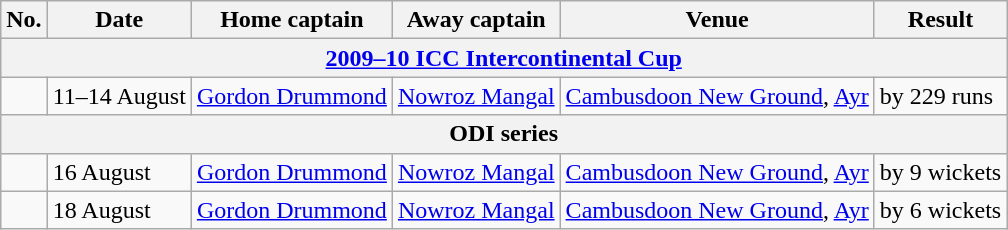<table class="wikitable">
<tr>
<th>No.</th>
<th>Date</th>
<th>Home captain</th>
<th>Away captain</th>
<th>Venue</th>
<th>Result</th>
</tr>
<tr>
<th colspan="9"><a href='#'>2009–10 ICC Intercontinental Cup</a></th>
</tr>
<tr>
<td></td>
<td>11–14 August</td>
<td><a href='#'>Gordon Drummond</a></td>
<td><a href='#'>Nowroz Mangal</a></td>
<td><a href='#'>Cambusdoon New Ground</a>, <a href='#'>Ayr</a></td>
<td> by 229 runs</td>
</tr>
<tr>
<th colspan="9">ODI series</th>
</tr>
<tr>
<td></td>
<td>16 August</td>
<td><a href='#'>Gordon Drummond</a></td>
<td><a href='#'>Nowroz Mangal</a></td>
<td><a href='#'>Cambusdoon New Ground</a>, <a href='#'>Ayr</a></td>
<td> by 9 wickets</td>
</tr>
<tr>
<td></td>
<td>18 August</td>
<td><a href='#'>Gordon Drummond</a></td>
<td><a href='#'>Nowroz Mangal</a></td>
<td><a href='#'>Cambusdoon New Ground</a>, <a href='#'>Ayr</a></td>
<td> by 6 wickets</td>
</tr>
</table>
